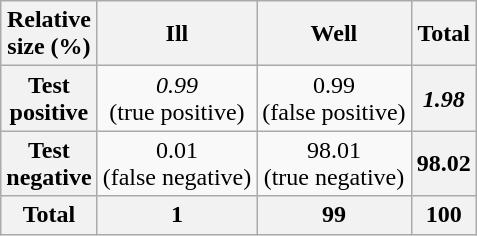<table class="floatright wikitable" style="text-align:center;">
<tr>
<th>Relative<br>size (%)</th>
<th>Ill</th>
<th>Well</th>
<th>Total</th>
</tr>
<tr>
<th>Test<br>positive</th>
<td><em>0.99</em><br>(true positive)</td>
<td>0.99<br>(false positive)</td>
<th><em>1.98</em></th>
</tr>
<tr>
<th>Test<br>negative</th>
<td>0.01<br>(false negative)</td>
<td>98.01<br>(true negative)</td>
<th>98.02</th>
</tr>
<tr>
<th>Total</th>
<th>1</th>
<th>99</th>
<th>100</th>
</tr>
</table>
